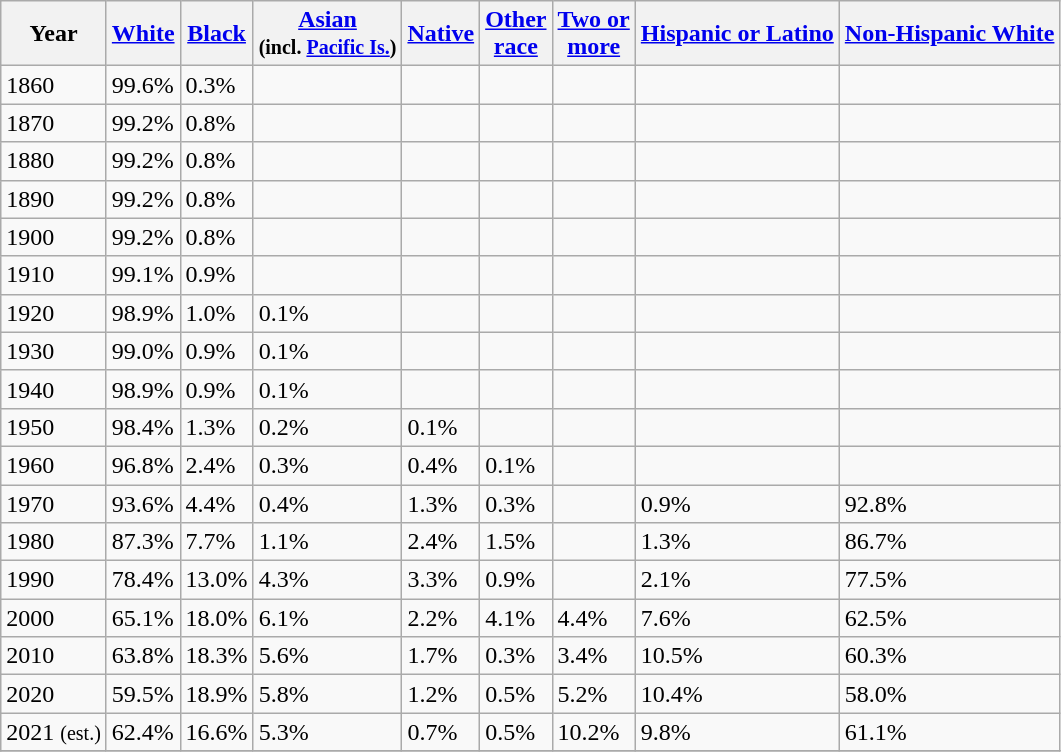<table class="wikitable sortable">
<tr>
<th>Year</th>
<th><a href='#'>White</a></th>
<th><a href='#'>Black</a></th>
<th><a href='#'>Asian</a> <br><small>(incl. <a href='#'>Pacific Is.</a>)</small></th>
<th><a href='#'>Native</a></th>
<th><a href='#'>Other<br>race</a></th>
<th><a href='#'>Two or<br> more</a></th>
<th><a href='#'>Hispanic or Latino</a></th>
<th><a href='#'>Non-Hispanic White</a></th>
</tr>
<tr>
<td>1860</td>
<td>99.6%</td>
<td>0.3%</td>
<td></td>
<td></td>
<td></td>
<td></td>
<td></td>
<td></td>
</tr>
<tr>
<td>1870</td>
<td>99.2%</td>
<td>0.8%</td>
<td></td>
<td></td>
<td></td>
<td></td>
<td></td>
<td></td>
</tr>
<tr>
<td>1880</td>
<td>99.2%</td>
<td>0.8%</td>
<td></td>
<td></td>
<td></td>
<td></td>
<td></td>
<td></td>
</tr>
<tr>
<td>1890</td>
<td>99.2%</td>
<td>0.8%</td>
<td></td>
<td></td>
<td></td>
<td></td>
<td></td>
<td></td>
</tr>
<tr>
<td>1900</td>
<td>99.2%</td>
<td>0.8%</td>
<td></td>
<td></td>
<td></td>
<td></td>
<td></td>
<td></td>
</tr>
<tr>
<td>1910</td>
<td>99.1%</td>
<td>0.9%</td>
<td></td>
<td></td>
<td></td>
<td></td>
<td></td>
<td></td>
</tr>
<tr>
<td>1920</td>
<td>98.9%</td>
<td>1.0%</td>
<td>0.1%</td>
<td></td>
<td></td>
<td></td>
<td></td>
<td></td>
</tr>
<tr>
<td>1930</td>
<td>99.0%</td>
<td>0.9%</td>
<td>0.1%</td>
<td></td>
<td></td>
<td></td>
<td></td>
<td></td>
</tr>
<tr>
<td>1940</td>
<td>98.9%</td>
<td>0.9%</td>
<td>0.1%</td>
<td></td>
<td></td>
<td></td>
<td></td>
<td></td>
</tr>
<tr>
<td>1950</td>
<td>98.4%</td>
<td>1.3%</td>
<td>0.2%</td>
<td>0.1%</td>
<td></td>
<td></td>
<td></td>
<td></td>
</tr>
<tr>
<td>1960</td>
<td>96.8%</td>
<td>2.4%</td>
<td>0.3%</td>
<td>0.4%</td>
<td>0.1%</td>
<td></td>
<td></td>
<td></td>
</tr>
<tr>
<td>1970</td>
<td>93.6%</td>
<td>4.4%</td>
<td>0.4%</td>
<td>1.3%</td>
<td>0.3%</td>
<td></td>
<td>0.9%</td>
<td>92.8%</td>
</tr>
<tr>
<td>1980</td>
<td>87.3%</td>
<td>7.7%</td>
<td>1.1%</td>
<td>2.4%</td>
<td>1.5%</td>
<td></td>
<td>1.3%</td>
<td>86.7%</td>
</tr>
<tr>
<td>1990</td>
<td>78.4%</td>
<td>13.0%</td>
<td>4.3%</td>
<td>3.3%</td>
<td>0.9%</td>
<td></td>
<td>2.1%</td>
<td>77.5%</td>
</tr>
<tr>
<td>2000</td>
<td>65.1%</td>
<td>18.0%</td>
<td>6.1%</td>
<td>2.2%</td>
<td>4.1%</td>
<td>4.4%</td>
<td>7.6%</td>
<td>62.5%</td>
</tr>
<tr>
<td>2010</td>
<td>63.8%</td>
<td>18.3%</td>
<td>5.6%</td>
<td>1.7%</td>
<td>0.3%</td>
<td>3.4%</td>
<td>10.5%</td>
<td>60.3%</td>
</tr>
<tr>
<td>2020</td>
<td>59.5%</td>
<td>18.9%</td>
<td>5.8%</td>
<td>1.2%</td>
<td>0.5%</td>
<td>5.2%</td>
<td>10.4%</td>
<td>58.0%</td>
</tr>
<tr>
<td>2021 <small>(est.)</small></td>
<td>62.4%</td>
<td>16.6%</td>
<td>5.3%</td>
<td>0.7%</td>
<td>0.5%</td>
<td>10.2%</td>
<td>9.8%</td>
<td>61.1%</td>
</tr>
<tr>
</tr>
</table>
